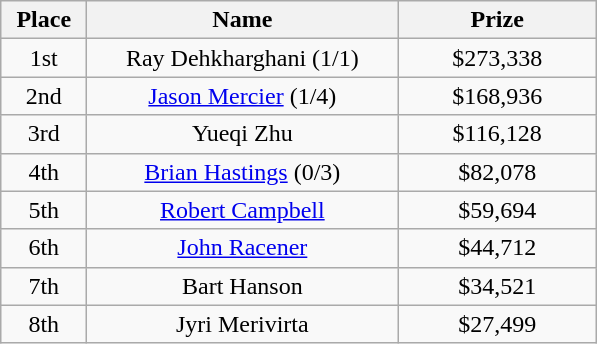<table class="wikitable">
<tr>
<th width="50">Place</th>
<th width="200">Name</th>
<th width="125">Prize</th>
</tr>
<tr>
<td align = "center">1st</td>
<td align = "center">Ray Dehkharghani (1/1)</td>
<td align = "center">$273,338</td>
</tr>
<tr>
<td align = "center">2nd</td>
<td align = "center"><a href='#'>Jason Mercier</a> (1/4)</td>
<td align = "center">$168,936</td>
</tr>
<tr>
<td align = "center">3rd</td>
<td align = "center">Yueqi Zhu</td>
<td align = "center">$116,128</td>
</tr>
<tr>
<td align = "center">4th</td>
<td align = "center"><a href='#'>Brian Hastings</a> (0/3)</td>
<td align = "center">$82,078</td>
</tr>
<tr>
<td align = "center">5th</td>
<td align = "center"><a href='#'>Robert Campbell</a></td>
<td align = "center">$59,694</td>
</tr>
<tr>
<td align = "center">6th</td>
<td align = "center"><a href='#'>John Racener</a></td>
<td align = "center">$44,712</td>
</tr>
<tr>
<td align = "center">7th</td>
<td align = "center">Bart Hanson</td>
<td align = "center">$34,521</td>
</tr>
<tr>
<td align = "center">8th</td>
<td align = "center">Jyri Merivirta</td>
<td align = "center">$27,499</td>
</tr>
</table>
